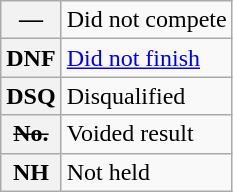<table class="wikitable">
<tr>
<th scope="row">—</th>
<td>Did not compete</td>
</tr>
<tr>
<th scope="row">DNF</th>
<td><a href='#'>Did not finish</a></td>
</tr>
<tr>
<th scope="row">DSQ</th>
<td>Disqualified</td>
</tr>
<tr>
<th scope="row"><s>No.</s></th>
<td>Voided result</td>
</tr>
<tr>
<th scope="row">NH</th>
<td>Not held</td>
</tr>
</table>
